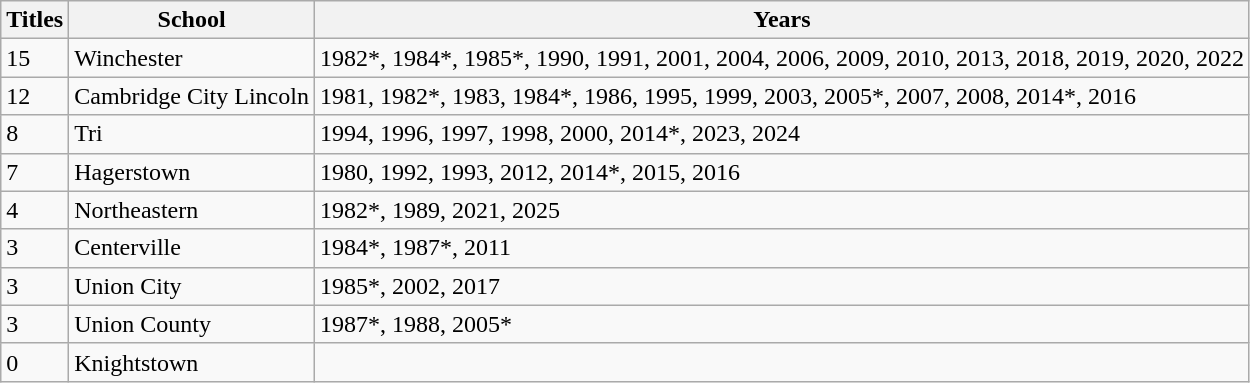<table class="wikitable">
<tr>
<th>Titles</th>
<th>School</th>
<th>Years</th>
</tr>
<tr>
<td>15</td>
<td>Winchester</td>
<td>1982*, 1984*, 1985*, 1990, 1991, 2001, 2004, 2006, 2009, 2010, 2013, 2018, 2019, 2020, 2022</td>
</tr>
<tr>
<td>12</td>
<td>Cambridge City Lincoln</td>
<td>1981, 1982*, 1983, 1984*, 1986, 1995, 1999, 2003, 2005*, 2007, 2008, 2014*, 2016</td>
</tr>
<tr>
<td>8</td>
<td>Tri</td>
<td>1994, 1996, 1997, 1998, 2000, 2014*, 2023, 2024</td>
</tr>
<tr>
<td>7</td>
<td>Hagerstown</td>
<td>1980, 1992, 1993, 2012, 2014*, 2015, 2016</td>
</tr>
<tr>
<td>4</td>
<td>Northeastern</td>
<td>1982*, 1989, 2021, 2025</td>
</tr>
<tr>
<td>3</td>
<td>Centerville</td>
<td>1984*, 1987*, 2011</td>
</tr>
<tr>
<td>3</td>
<td>Union City</td>
<td>1985*, 2002, 2017</td>
</tr>
<tr>
<td>3</td>
<td>Union County</td>
<td>1987*, 1988, 2005*</td>
</tr>
<tr>
<td>0</td>
<td>Knightstown</td>
<td></td>
</tr>
</table>
